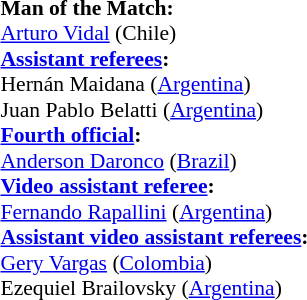<table width=50% style="font-size:90%">
<tr>
<td><br><strong>Man of the Match:</strong>
<br><a href='#'>Arturo Vidal</a> (Chile)<br><strong><a href='#'>Assistant referees</a>:</strong>
<br>Hernán Maidana (<a href='#'>Argentina</a>)
<br>Juan Pablo Belatti (<a href='#'>Argentina</a>)<br>
<strong><a href='#'>Fourth official</a>:</strong>
<br><a href='#'>Anderson Daronco</a> (<a href='#'>Brazil</a>)<br><strong><a href='#'>Video assistant referee</a>:</strong>
<br><a href='#'>Fernando Rapallini</a> (<a href='#'>Argentina</a>)
<br><strong><a href='#'>Assistant video assistant referees</a>:</strong>
<br><a href='#'>Gery Vargas</a> (<a href='#'>Colombia</a>)
<br>Ezequiel Brailovsky (<a href='#'>Argentina</a>)</td>
</tr>
</table>
